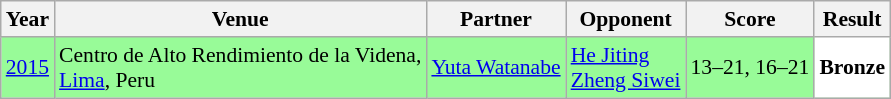<table class="sortable wikitable" style="font-size: 90%;">
<tr>
<th>Year</th>
<th>Venue</th>
<th>Partner</th>
<th>Opponent</th>
<th>Score</th>
<th>Result</th>
</tr>
<tr style="background:#98FB98">
<td align="center"><a href='#'>2015</a></td>
<td align="left">Centro de Alto Rendimiento de la Videna,<br><a href='#'>Lima</a>, Peru</td>
<td align="left"> <a href='#'>Yuta Watanabe</a></td>
<td align="left"> <a href='#'>He Jiting</a><br> <a href='#'>Zheng Siwei</a></td>
<td align="left">13–21, 16–21</td>
<td style="text-align:left; background:white"> <strong>Bronze</strong></td>
</tr>
</table>
